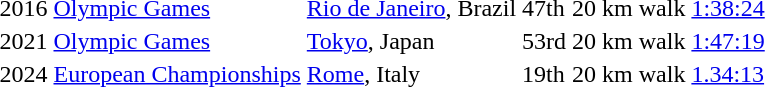<table>
<tr>
<td>2016</td>
<td><a href='#'>Olympic Games</a></td>
<td><a href='#'>Rio de Janeiro</a>, Brazil</td>
<td>47th</td>
<td>20 km walk</td>
<td><a href='#'>1:38:24</a></td>
</tr>
<tr>
<td>2021</td>
<td><a href='#'>Olympic Games</a></td>
<td><a href='#'>Tokyo</a>, Japan</td>
<td>53rd</td>
<td>20 km walk</td>
<td><a href='#'>1:47:19</a></td>
</tr>
<tr>
<td>2024</td>
<td><a href='#'>European Championships</a></td>
<td><a href='#'>Rome</a>, Italy</td>
<td>19th</td>
<td>20 km walk</td>
<td><a href='#'>1.34:13</a></td>
</tr>
<tr>
</tr>
</table>
